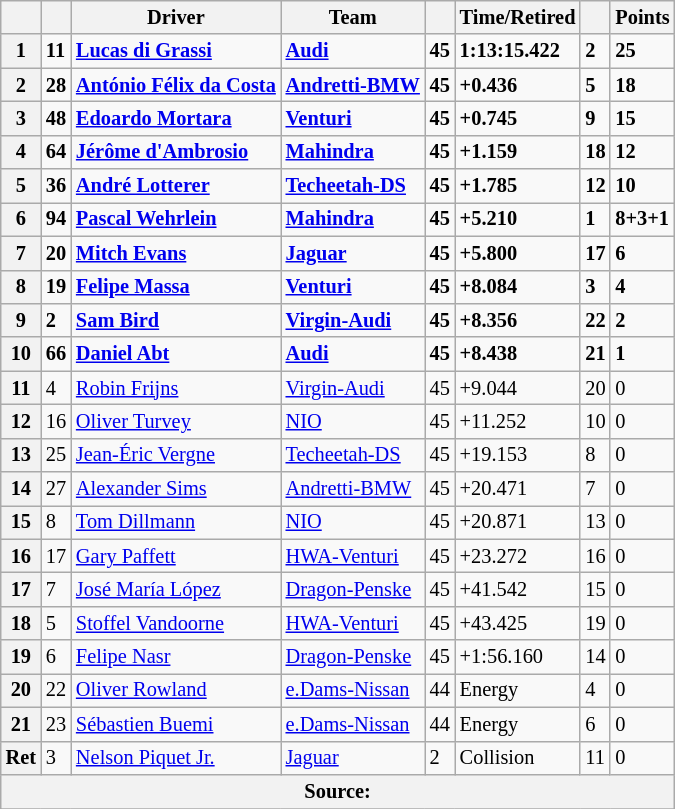<table class="wikitable" style="font-size: 85%">
<tr>
<th scope="col"></th>
<th scope="col"></th>
<th scope="col">Driver</th>
<th scope="col">Team</th>
<th scope="col"></th>
<th scope="col">Time/Retired</th>
<th scope="col"></th>
<th scope="col">Points</th>
</tr>
<tr>
<th scope="row">1</th>
<td><strong>11</strong></td>
<td><strong> <a href='#'>Lucas di Grassi</a></strong></td>
<td><strong><a href='#'>Audi</a></strong></td>
<td><strong>45</strong></td>
<td><strong>1:13:15.422</strong></td>
<td><strong>2</strong></td>
<td><strong>25</strong></td>
</tr>
<tr>
<th scope="row">2</th>
<td><strong>28</strong></td>
<td><strong> <a href='#'>António Félix da Costa</a></strong></td>
<td><strong><a href='#'>Andretti-BMW</a></strong></td>
<td><strong>45</strong></td>
<td><strong>+0.436</strong></td>
<td><strong>5</strong></td>
<td><strong>18</strong></td>
</tr>
<tr>
<th scope="row">3</th>
<td><strong>48</strong></td>
<td><strong> <a href='#'>Edoardo Mortara</a></strong></td>
<td><strong><a href='#'>Venturi</a></strong></td>
<td><strong>45</strong></td>
<td><strong>+0.745</strong></td>
<td><strong>9</strong></td>
<td><strong>15</strong></td>
</tr>
<tr>
<th scope="row">4</th>
<td><strong>64</strong></td>
<td><strong> <a href='#'>Jérôme d'Ambrosio</a></strong></td>
<td><strong><a href='#'>Mahindra</a></strong></td>
<td><strong>45</strong></td>
<td><strong>+1.159</strong></td>
<td><strong>18</strong></td>
<td><strong>12</strong></td>
</tr>
<tr>
<th scope="row">5</th>
<td><strong>36</strong></td>
<td><strong> <a href='#'>André Lotterer</a></strong></td>
<td><strong><a href='#'>Techeetah-DS</a></strong></td>
<td><strong>45</strong></td>
<td><strong>+1.785</strong></td>
<td><strong>12</strong></td>
<td><strong>10</strong></td>
</tr>
<tr>
<th scope="row">6</th>
<td><strong>94</strong></td>
<td><strong> <a href='#'>Pascal Wehrlein</a></strong></td>
<td><strong><a href='#'>Mahindra</a></strong></td>
<td><strong>45</strong></td>
<td><strong>+5.210</strong></td>
<td><strong>1</strong></td>
<td><strong>8+3+1</strong></td>
</tr>
<tr>
<th scope="row">7</th>
<td><strong>20</strong></td>
<td><strong> <a href='#'>Mitch Evans</a></strong></td>
<td><strong><a href='#'>Jaguar</a></strong></td>
<td><strong>45</strong></td>
<td><strong>+5.800</strong></td>
<td><strong>17</strong></td>
<td><strong>6</strong></td>
</tr>
<tr>
<th scope="row">8</th>
<td><strong>19</strong></td>
<td><strong> <a href='#'>Felipe Massa</a></strong></td>
<td><strong><a href='#'>Venturi</a></strong></td>
<td><strong>45</strong></td>
<td><strong>+8.084</strong></td>
<td><strong>3</strong></td>
<td><strong>4</strong></td>
</tr>
<tr>
<th scope="row">9</th>
<td><strong>2</strong></td>
<td><strong> <a href='#'>Sam Bird</a></strong></td>
<td><strong><a href='#'>Virgin-Audi</a></strong></td>
<td><strong>45</strong></td>
<td><strong>+8.356</strong></td>
<td><strong>22</strong></td>
<td><strong>2</strong></td>
</tr>
<tr>
<th>10</th>
<td><strong>66</strong></td>
<td><strong> <a href='#'>Daniel Abt</a></strong></td>
<td><strong><a href='#'>Audi</a></strong></td>
<td><strong>45</strong></td>
<td><strong>+8.438</strong></td>
<td><strong>21</strong></td>
<td><strong>1</strong></td>
</tr>
<tr>
<th scope="row">11</th>
<td>4</td>
<td> <a href='#'>Robin Frijns</a></td>
<td><a href='#'>Virgin-Audi</a></td>
<td>45</td>
<td>+9.044</td>
<td>20</td>
<td>0</td>
</tr>
<tr>
<th scope="row">12</th>
<td>16</td>
<td> <a href='#'>Oliver Turvey</a></td>
<td><a href='#'>NIO</a></td>
<td>45</td>
<td>+11.252</td>
<td>10</td>
<td>0</td>
</tr>
<tr>
<th scope="row">13</th>
<td>25</td>
<td> <a href='#'>Jean-Éric Vergne</a></td>
<td><a href='#'>Techeetah-DS</a></td>
<td>45</td>
<td>+19.153</td>
<td>8</td>
<td>0</td>
</tr>
<tr>
<th scope="row">14</th>
<td>27</td>
<td> <a href='#'>Alexander Sims</a></td>
<td><a href='#'>Andretti-BMW</a></td>
<td>45</td>
<td>+20.471</td>
<td>7</td>
<td>0</td>
</tr>
<tr>
<th scope="row">15</th>
<td>8</td>
<td> <a href='#'>Tom Dillmann</a></td>
<td><a href='#'>NIO</a></td>
<td>45</td>
<td>+20.871</td>
<td>13</td>
<td>0</td>
</tr>
<tr>
<th scope="row">16</th>
<td>17</td>
<td> <a href='#'>Gary Paffett</a></td>
<td><a href='#'>HWA-Venturi</a></td>
<td>45</td>
<td>+23.272</td>
<td>16</td>
<td>0</td>
</tr>
<tr>
<th scope="row">17</th>
<td>7</td>
<td> <a href='#'>José María López</a></td>
<td><a href='#'>Dragon-Penske</a></td>
<td>45</td>
<td>+41.542</td>
<td>15</td>
<td>0</td>
</tr>
<tr>
<th scope="row">18</th>
<td>5</td>
<td> <a href='#'>Stoffel Vandoorne</a></td>
<td><a href='#'>HWA-Venturi</a></td>
<td>45</td>
<td>+43.425</td>
<td>19</td>
<td>0</td>
</tr>
<tr>
<th scope="row">19</th>
<td>6</td>
<td> <a href='#'>Felipe Nasr</a></td>
<td><a href='#'>Dragon-Penske</a></td>
<td>45</td>
<td>+1:56.160</td>
<td>14</td>
<td>0</td>
</tr>
<tr>
<th scope="row">20</th>
<td>22</td>
<td> <a href='#'>Oliver Rowland</a></td>
<td><a href='#'>e.Dams-Nissan</a></td>
<td>44</td>
<td>Energy</td>
<td>4</td>
<td>0</td>
</tr>
<tr>
<th scope="row">21</th>
<td>23</td>
<td> <a href='#'>Sébastien Buemi</a></td>
<td><a href='#'>e.Dams-Nissan</a></td>
<td>44</td>
<td>Energy</td>
<td>6</td>
<td>0</td>
</tr>
<tr>
<th scope="row">Ret</th>
<td>3</td>
<td> <a href='#'>Nelson Piquet Jr.</a></td>
<td><a href='#'>Jaguar</a></td>
<td>2</td>
<td>Collision</td>
<td>11</td>
<td>0</td>
</tr>
<tr>
<th colspan="8">Source: </th>
</tr>
<tr>
</tr>
</table>
